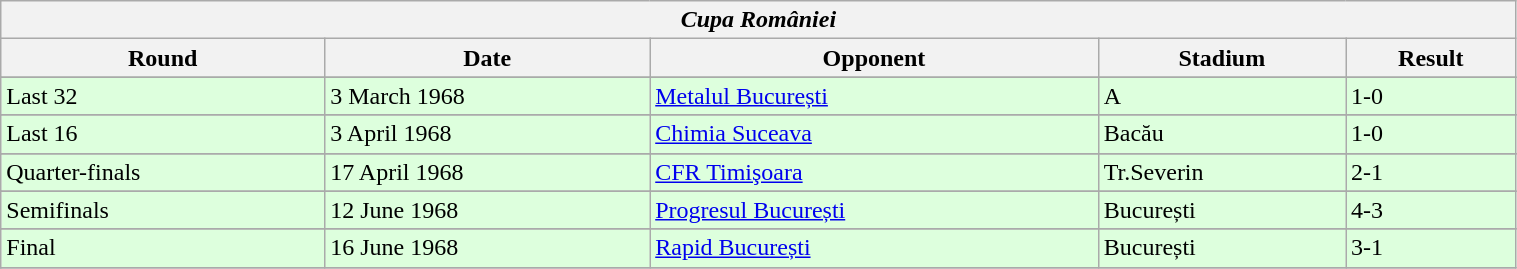<table class="wikitable" style="width:80%;">
<tr>
<th colspan="5" style="text-align:center;"><em>Cupa României</em></th>
</tr>
<tr>
<th>Round</th>
<th>Date</th>
<th>Opponent</th>
<th>Stadium</th>
<th>Result</th>
</tr>
<tr>
</tr>
<tr bgcolor="#ddffdd">
<td>Last 32</td>
<td>3 March 1968</td>
<td><a href='#'>Metalul București</a></td>
<td>A</td>
<td>1-0</td>
</tr>
<tr>
</tr>
<tr bgcolor="#ddffdd">
<td>Last 16</td>
<td>3 April 1968</td>
<td><a href='#'>Chimia Suceava</a></td>
<td>Bacău</td>
<td>1-0</td>
</tr>
<tr>
</tr>
<tr bgcolor="#ddffdd">
<td>Quarter-finals</td>
<td>17 April 1968</td>
<td><a href='#'>CFR Timişoara</a></td>
<td>Tr.Severin</td>
<td>2-1</td>
</tr>
<tr>
</tr>
<tr bgcolor="#ddffdd">
<td>Semifinals</td>
<td>12 June 1968</td>
<td><a href='#'>Progresul București</a></td>
<td>București</td>
<td>4-3</td>
</tr>
<tr>
</tr>
<tr bgcolor="#ddffdd">
<td>Final</td>
<td>16 June 1968</td>
<td><a href='#'>Rapid București</a></td>
<td>București</td>
<td>3-1</td>
</tr>
<tr>
</tr>
</table>
